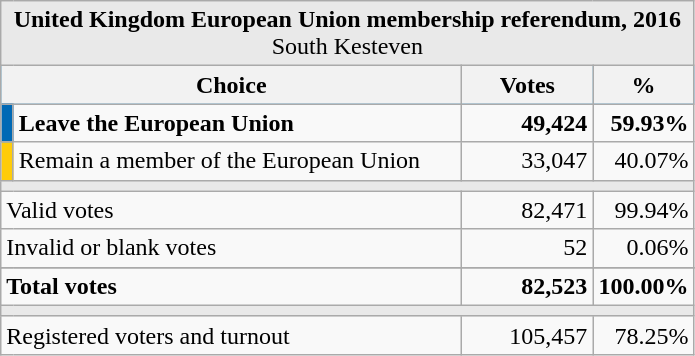<table class="wikitable" style="text-align:right; font-size:100%;">
<tr>
<td colspan="4" bgcolor="#E9E9E9" align="center"><strong>United Kingdom European Union membership referendum, 2016</strong> <br>South Kesteven</td>
</tr>
<tr bgcolor="#09a8ff" align="center">
<th align="left" colspan="2" width="300">Choice</th>
<th width="80">Votes</th>
<th width="50">%</th>
</tr>
<tr>
<td bgcolor="#0069b5"></td>
<td align="left"><strong>Leave the European Union</strong></td>
<td><strong>49,424</strong></td>
<td><strong>59.93%</strong></td>
</tr>
<tr>
<td width="1" bgcolor="#ffcc08"></td>
<td align="left">Remain a member of the European Union</td>
<td>33,047</td>
<td>40.07%</td>
</tr>
<tr>
<td colspan="4" bgcolor="#E9E9E9"></td>
</tr>
<tr>
<td align="left" colspan="2">Valid votes</td>
<td>82,471</td>
<td>99.94%</td>
</tr>
<tr>
<td align="left" colspan="2">Invalid or blank votes</td>
<td>52</td>
<td>0.06%</td>
</tr>
<tr>
</tr>
<tr style="font-weight:bold;">
<td align="left" colspan="2">Total votes</td>
<td>82,523</td>
<td>100.00%</td>
</tr>
<tr>
<td colspan="4" bgcolor="#E9E9E9"></td>
</tr>
<tr>
<td align="left" colspan="2">Registered voters and turnout</td>
<td>105,457</td>
<td>78.25%</td>
</tr>
</table>
